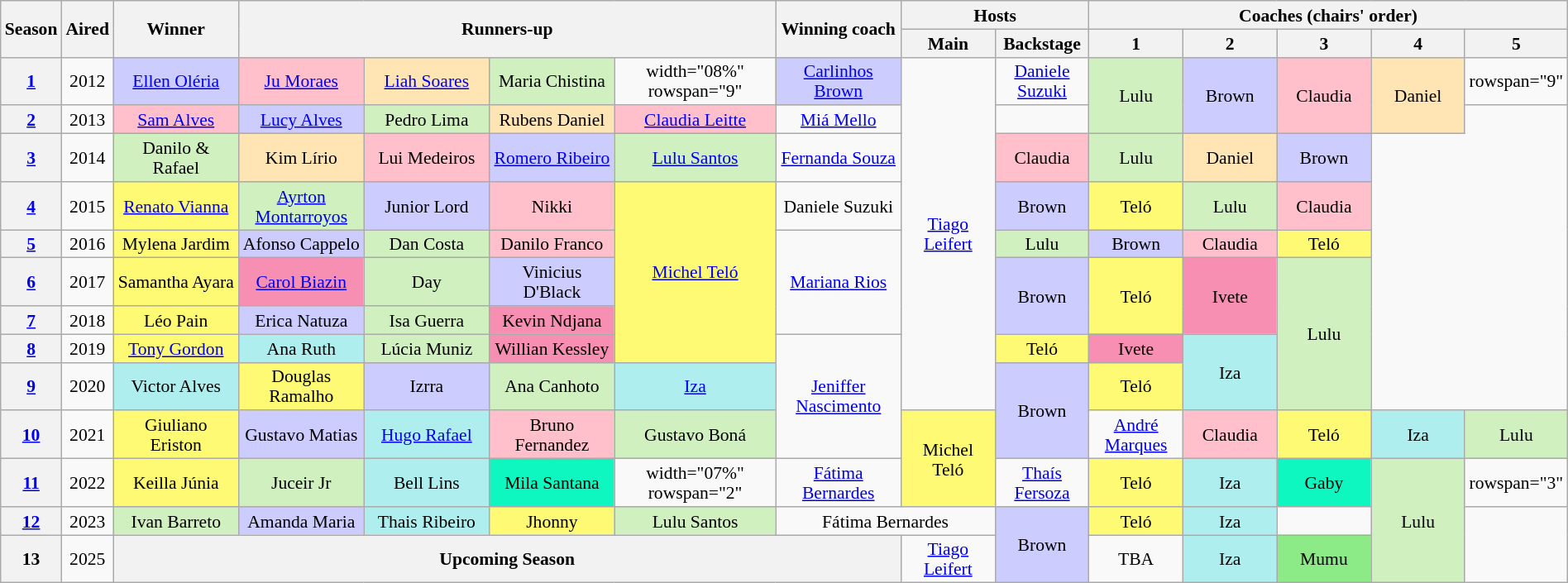<table class="wikitable" style="text-align:center; font-size:90%; line-height:16px; width:100%">
<tr>
<th rowspan="2" scope="col" width="01%">Season</th>
<th rowspan="2" scope="col" width="01%">Aired</th>
<th rowspan="2" scope="col" width="08%">Winner</th>
<th rowspan="2" colspan="4" width="00%">Runners-up</th>
<th rowspan="2" scope="col" width="08%">Winning coach</th>
<th colspan="2" scope="col">Hosts</th>
<th colspan="5" scope="col">Coaches (chairs' order)</th>
</tr>
<tr>
<th width="6%">Main</th>
<th width="6%">Backstage</th>
<th width="6%">1</th>
<th width="6%">2</th>
<th width="6%">3</th>
<th width="6%">4</th>
<th width="6%">5</th>
</tr>
<tr>
<th scope="row"><a href='#'>1</a></th>
<td>2012</td>
<td bgcolor="#CCCCFF"><a href='#'>Ellen Oléria</a></td>
<td width="08%" bgcolor="pink"><a href='#'>Ju Moraes</a></td>
<td width="08%" bgcolor="#FFE5B4"><a href='#'>Liah Soares</a></td>
<td width="08%" bgcolor="#D0F0C0">Maria Chistina</td>
<td>width="08%" rowspan="9" </td>
<td bgcolor="#CCCCFF"><a href='#'>Carlinhos Brown</a></td>
<td rowspan="9"><a href='#'>Tiago Leifert</a></td>
<td><a href='#'>Daniele Suzuki</a></td>
<td rowspan="2" bgcolor="#D0F0C0">Lulu</td>
<td rowspan="2" bgcolor="#ccf">Brown</td>
<td rowspan="2" bgcolor="Pink">Claudia</td>
<td rowspan="2" bgcolor="#ffe5b4">Daniel</td>
<td>rowspan="9" </td>
</tr>
<tr>
<th scope="row"><a href='#'>2</a></th>
<td>2013</td>
<td bgcolor="pink"><a href='#'>Sam Alves</a></td>
<td bgcolor="#CCCCFF"><a href='#'>Lucy Alves</a></td>
<td bgcolor="#D0F0C0">Pedro Lima</td>
<td bgcolor="#FFE5B4">Rubens Daniel</td>
<td bgcolor="pink"><a href='#'>Claudia Leitte</a></td>
<td><a href='#'>Miá Mello</a></td>
</tr>
<tr>
<th scope="row"><a href='#'>3</a></th>
<td>2014</td>
<td bgcolor="#D0F0C0">Danilo & Rafael</td>
<td bgcolor="#FFE5B4">Kim Lírio</td>
<td bgcolor="pink">Lui Medeiros</td>
<td bgcolor="#CCCCFF"><a href='#'>Romero Ribeiro</a></td>
<td bgcolor="#D0F0C0"><a href='#'>Lulu Santos</a></td>
<td><a href='#'>Fernanda Souza</a></td>
<td bgcolor="pink">Claudia</td>
<td bgcolor="#D0F0C0">Lulu</td>
<td bgcolor="#FFE5B4">Daniel</td>
<td bgcolor="#CCCCFF">Brown</td>
</tr>
<tr>
<th scope="row"><a href='#'>4</a></th>
<td>2015</td>
<td bgcolor="#fffa73"><a href='#'>Renato Vianna</a></td>
<td bgcolor="#D0F0C0"><a href='#'>Ayrton Montarroyos</a></td>
<td bgcolor="#CCCCFF">Junior Lord</td>
<td bgcolor="pink">Nikki</td>
<td rowspan="5" bgcolor="#fffa73"><a href='#'>Michel Teló</a></td>
<td>Daniele Suzuki</td>
<td bgcolor="#CCCCFF">Brown</td>
<td bgcolor="#fffa73">Teló</td>
<td bgcolor="#D0F0C0">Lulu</td>
<td bgcolor="pink">Claudia</td>
</tr>
<tr>
<th scope="row"><a href='#'>5</a></th>
<td>2016</td>
<td bgcolor="#fffa73">Mylena Jardim</td>
<td bgcolor="#CCCCFF">Afonso Cappelo</td>
<td bgcolor="#D0F0C0">Dan Costa</td>
<td bgcolor="Pink">Danilo Franco</td>
<td rowspan="3"><a href='#'>Mariana Rios</a></td>
<td bgcolor="#D0F0C0">Lulu</td>
<td bgcolor="#CCCCFF">Brown</td>
<td bgcolor="pink">Claudia</td>
<td bgcolor="#fffa73">Teló</td>
</tr>
<tr>
<th scope="row"><a href='#'>6</a></th>
<td>2017</td>
<td bgcolor="#fffa73">Samantha Ayara</td>
<td bgcolor="#f78fb2"><a href='#'>Carol Biazin</a></td>
<td bgcolor="#D0F0C0">Day</td>
<td bgcolor="#CCCCFF">Vinicius D'Black</td>
<td rowspan="2" bgcolor="#CCCCFF">Brown</td>
<td rowspan="2" bgcolor="#fffa73">Teló</td>
<td rowspan="2" bgcolor="#f78fb2">Ivete</td>
<td rowspan="4" bgcolor="#D0F0C0">Lulu</td>
</tr>
<tr>
<th scope="row"><a href='#'>7</a></th>
<td>2018</td>
<td bgcolor="#fffa73">Léo Pain</td>
<td bgcolor="#CCCCFF">Erica Natuza</td>
<td bgcolor="#D0F0C0">Isa Guerra</td>
<td bgcolor="#f78fb2">Kevin Ndjana</td>
</tr>
<tr>
<th scope="row"><a href='#'>8</a></th>
<td>2019</td>
<td bgcolor="#fffa73"><a href='#'>Tony Gordon</a></td>
<td bgcolor="#afeeee">Ana Ruth</td>
<td bgcolor="#D0F0C0">Lúcia Muniz</td>
<td bgcolor="#f78fb2">Willian Kessley</td>
<td rowspan="3"><a href='#'>Jeniffer Nascimento</a></td>
<td bgcolor="#fffa73">Teló</td>
<td bgcolor="#f78fb2">Ivete</td>
<td rowspan="2" bgcolor="#afeeee">Iza</td>
</tr>
<tr>
<th scope="row"><a href='#'>9</a></th>
<td>2020</td>
<td bgcolor="#afeeee">Victor Alves</td>
<td bgcolor="#fffa73">Douglas Ramalho</td>
<td bgcolor="#ccccff">Izrra</td>
<td bgcolor="#D0F0C0">Ana Canhoto</td>
<td bgcolor="#afeeee"><a href='#'>Iza</a></td>
<td rowspan="2" bgcolor="#CCCCFF">Brown</td>
<td bgcolor="#fffa73">Teló</td>
</tr>
<tr>
<th scope="row"><a href='#'>10</a></th>
<td>2021</td>
<td style="background:#fffa73">Giuliano Eriston</td>
<td style="background:#ccccff">Gustavo Matias</td>
<td style="background:#afeeee"><a href='#'>Hugo Rafael</a></td>
<td style="background:pink">Bruno Fernandez</td>
<td style="background:#d0f0c0">Gustavo Boná</td>
<td style="background:#fffa73" rowspan="2">Michel Teló</td>
<td><a href='#'>André Marques</a></td>
<td bgcolor="pink">Claudia</td>
<td bgcolor="#fffa73">Teló</td>
<td bgcolor="#afeeee">Iza</td>
<td bgcolor="#D0F0C0">Lulu</td>
</tr>
<tr>
<th scope="row"><a href='#'>11</a></th>
<td>2022</td>
<td bgcolor="#fffa73">Keilla Júnia</td>
<td bgcolor="#D0F0C0">Juceir Jr</td>
<td bgcolor="#afeeee">Bell Lins</td>
<td bgcolor="#0FF7C0">Mila Santana</td>
<td>width="07%" rowspan="2" </td>
<td><a href='#'>Fátima Bernardes</a></td>
<td><a href='#'>Thaís Fersoza</a></td>
<td bgcolor="#fffa73">Teló</td>
<td bgcolor="#afeeee">Iza</td>
<td bgcolor="#0FF7C0">Gaby</td>
<td rowspan="3" bgcolor="#D0F0C0">Lulu</td>
<td>rowspan="3" </td>
</tr>
<tr>
<th><a href='#'>12</a></th>
<td>2023</td>
<td bgcolor="#D0F0C0">Ivan Barreto</td>
<td bgcolor="#ccccff">Amanda Maria</td>
<td bgcolor="#afeeee">Thais Ribeiro</td>
<td bgcolor="#fffa73">Jhonny</td>
<td bgcolor="#D0F0C0">Lulu Santos</td>
<td colspan="2">Fátima Bernardes</td>
<td rowspan="2" bgcolor="#ccccff">Brown</td>
<td bgcolor="#fffa73">Teló</td>
<td bgcolor="#afeeee">Iza</td>
</tr>
<tr>
<th>13</th>
<td>2025</td>
<th colspan="6">Upcoming Season</th>
<td><a href='#'>Tiago Leifert</a></td>
<td>TBA</td>
<td bgcolor="#afeeee">Iza</td>
<td bgcolor="#8deb87">Mumu</td>
</tr>
</table>
